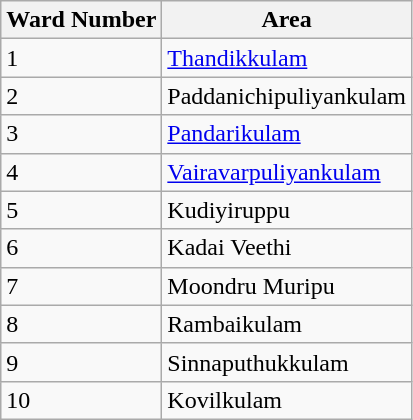<table class="wikitable">
<tr>
<th>Ward Number</th>
<th>Area</th>
</tr>
<tr>
<td>1</td>
<td><a href='#'>Thandikkulam</a></td>
</tr>
<tr>
<td>2</td>
<td>Paddanichipuliyankulam</td>
</tr>
<tr>
<td>3</td>
<td><a href='#'>Pandarikulam</a></td>
</tr>
<tr>
<td>4</td>
<td><a href='#'>Vairavarpuliyankulam</a></td>
</tr>
<tr>
<td>5</td>
<td>Kudiyiruppu</td>
</tr>
<tr>
<td>6</td>
<td>Kadai Veethi</td>
</tr>
<tr>
<td>7</td>
<td>Moondru Muripu</td>
</tr>
<tr>
<td>8</td>
<td>Rambaikulam</td>
</tr>
<tr>
<td>9</td>
<td>Sinnaputhukkulam</td>
</tr>
<tr>
<td>10</td>
<td>Kovilkulam</td>
</tr>
</table>
